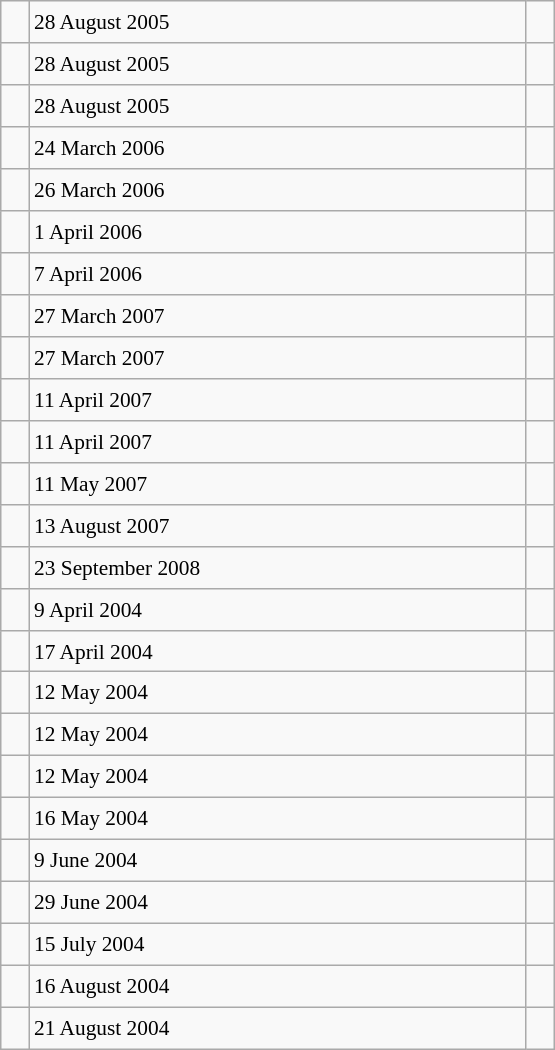<table class="wikitable" style="font-size: 89%; float: left; width: 26em; margin-right: 1em; height: 700px">
<tr>
<td></td>
<td>28 August 2005</td>
<td></td>
</tr>
<tr>
<td></td>
<td>28 August 2005</td>
<td></td>
</tr>
<tr>
<td></td>
<td>28 August 2005</td>
<td></td>
</tr>
<tr>
<td></td>
<td>24 March 2006</td>
<td></td>
</tr>
<tr>
<td></td>
<td>26 March 2006</td>
<td></td>
</tr>
<tr>
<td></td>
<td>1 April 2006</td>
<td></td>
</tr>
<tr>
<td></td>
<td>7 April 2006</td>
<td></td>
</tr>
<tr>
<td></td>
<td>27 March 2007</td>
<td></td>
</tr>
<tr>
<td></td>
<td>27 March 2007</td>
<td></td>
</tr>
<tr>
<td></td>
<td>11 April 2007</td>
<td></td>
</tr>
<tr>
<td></td>
<td>11 April 2007</td>
<td></td>
</tr>
<tr>
<td></td>
<td>11 May 2007</td>
<td></td>
</tr>
<tr>
<td></td>
<td>13 August 2007</td>
<td></td>
</tr>
<tr>
<td></td>
<td>23 September 2008</td>
<td></td>
</tr>
<tr>
<td></td>
<td>9 April 2004</td>
<td></td>
</tr>
<tr>
<td></td>
<td>17 April 2004</td>
<td></td>
</tr>
<tr>
<td></td>
<td>12 May 2004</td>
<td></td>
</tr>
<tr>
<td></td>
<td>12 May 2004</td>
<td></td>
</tr>
<tr>
<td></td>
<td>12 May 2004</td>
<td></td>
</tr>
<tr>
<td></td>
<td>16 May 2004</td>
<td></td>
</tr>
<tr>
<td></td>
<td>9 June 2004</td>
<td></td>
</tr>
<tr>
<td></td>
<td>29 June 2004</td>
<td></td>
</tr>
<tr>
<td></td>
<td>15 July 2004</td>
<td></td>
</tr>
<tr>
<td></td>
<td>16 August 2004</td>
<td></td>
</tr>
<tr>
<td></td>
<td>21 August 2004</td>
<td></td>
</tr>
</table>
